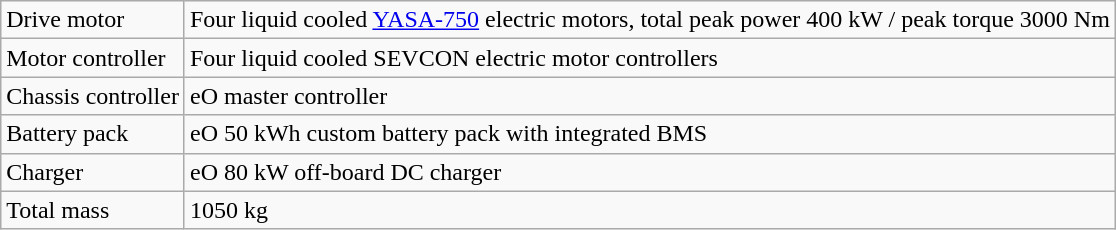<table class="wikitable">
<tr>
<td>Drive motor</td>
<td>Four liquid cooled <a href='#'>YASA-750</a> electric motors, total peak power 400 kW / peak torque 3000 Nm</td>
</tr>
<tr>
<td>Motor controller</td>
<td>Four liquid cooled SEVCON electric motor controllers</td>
</tr>
<tr>
<td>Chassis controller</td>
<td>eO master controller</td>
</tr>
<tr>
<td>Battery pack</td>
<td>eO 50 kWh custom battery pack with integrated BMS</td>
</tr>
<tr>
<td>Charger</td>
<td>eO 80 kW off-board DC charger</td>
</tr>
<tr>
<td>Total mass</td>
<td>1050 kg</td>
</tr>
</table>
